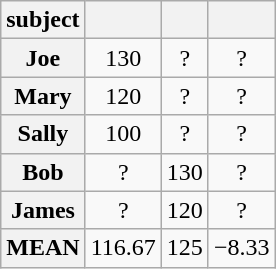<table class="wikitable" style="text-align:center">
<tr>
<th>subject</th>
<th></th>
<th></th>
<th></th>
</tr>
<tr>
<th>Joe</th>
<td>130</td>
<td>?</td>
<td>?</td>
</tr>
<tr>
<th>Mary</th>
<td>120</td>
<td>?</td>
<td>?</td>
</tr>
<tr>
<th>Sally</th>
<td>100</td>
<td>?</td>
<td>?</td>
</tr>
<tr>
<th>Bob</th>
<td>?</td>
<td>130</td>
<td>?</td>
</tr>
<tr>
<th>James</th>
<td>?</td>
<td>120</td>
<td>?</td>
</tr>
<tr>
<th>MEAN</th>
<td>116.67</td>
<td>125</td>
<td>−8.33</td>
</tr>
</table>
